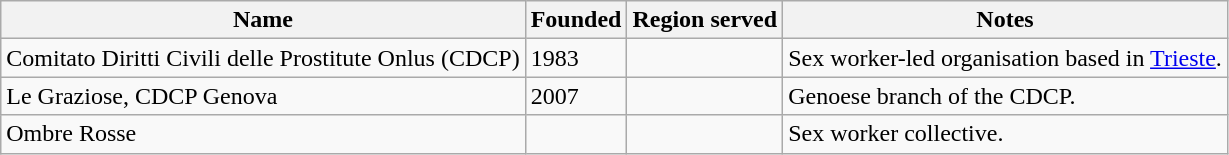<table class="wikitable sortable">
<tr>
<th>Name</th>
<th>Founded</th>
<th>Region served</th>
<th>Notes</th>
</tr>
<tr>
<td>Comitato Diritti Civili delle Prostitute Onlus (CDCP)</td>
<td>1983</td>
<td></td>
<td>Sex worker-led organisation based in <a href='#'>Trieste</a>.</td>
</tr>
<tr>
<td>Le Graziose, CDCP Genova</td>
<td>2007</td>
<td></td>
<td>Genoese branch of the CDCP.</td>
</tr>
<tr>
<td>Ombre Rosse</td>
<td></td>
<td></td>
<td>Sex worker collective.</td>
</tr>
</table>
